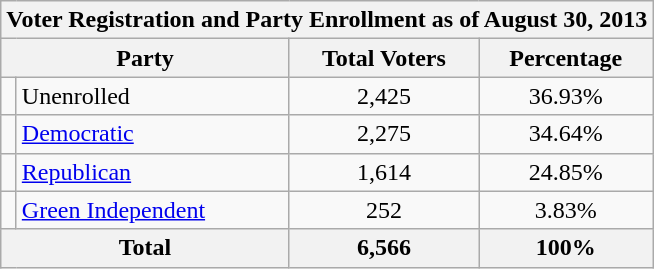<table class=wikitable>
<tr>
<th colspan = 6>Voter Registration and Party Enrollment as of August 30, 2013</th>
</tr>
<tr>
<th colspan = 2>Party</th>
<th>Total Voters</th>
<th>Percentage</th>
</tr>
<tr>
<td></td>
<td>Unenrolled</td>
<td align = center>2,425</td>
<td align = center>36.93%</td>
</tr>
<tr>
<td></td>
<td><a href='#'>Democratic</a></td>
<td align = center>2,275</td>
<td align = center>34.64%</td>
</tr>
<tr>
<td></td>
<td><a href='#'>Republican</a></td>
<td align = center>1,614</td>
<td align = center>24.85%</td>
</tr>
<tr>
<td></td>
<td><a href='#'>Green Independent</a></td>
<td align = center>252</td>
<td align = center>3.83%</td>
</tr>
<tr>
<th colspan = 2>Total</th>
<th align = center>6,566</th>
<th align = center>100%</th>
</tr>
</table>
